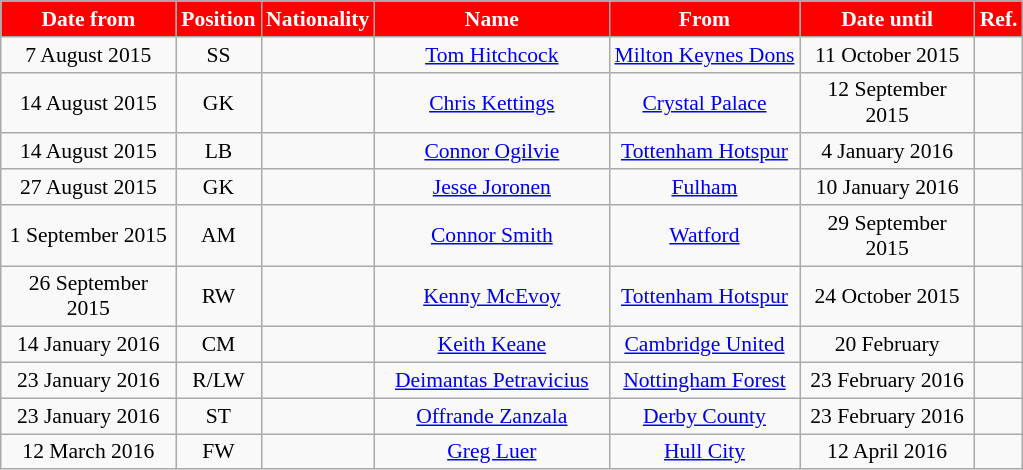<table class="wikitable"  style="text-align:center; font-size:90%; ">
<tr>
<th style="background:#FF0000; color:white; width:110px;">Date from</th>
<th style="background:#FF0000; color:white; width:50px;">Position</th>
<th style="background:#FF0000; color:white; width:50px;">Nationality</th>
<th style="background:#FF0000; color:white; width:150px;">Name</th>
<th style="background:#FF0000; color:white; width:120px;">From</th>
<th style="background:#FF0000; color:white; width:110px;">Date until</th>
<th style="background:#FF0000; color:white; width:25px;">Ref.</th>
</tr>
<tr>
<td>7 August 2015</td>
<td>SS</td>
<td></td>
<td><a href='#'>Tom Hitchcock</a></td>
<td><a href='#'>Milton Keynes Dons</a></td>
<td>11 October 2015</td>
<td></td>
</tr>
<tr>
<td>14 August 2015</td>
<td>GK</td>
<td></td>
<td><a href='#'>Chris Kettings</a></td>
<td><a href='#'>Crystal Palace</a></td>
<td>12 September 2015</td>
<td></td>
</tr>
<tr>
<td>14 August 2015</td>
<td>LB</td>
<td></td>
<td><a href='#'>Connor Ogilvie</a></td>
<td><a href='#'>Tottenham Hotspur</a></td>
<td>4 January 2016</td>
<td></td>
</tr>
<tr>
<td>27 August 2015</td>
<td>GK</td>
<td></td>
<td><a href='#'>Jesse Joronen</a></td>
<td><a href='#'>Fulham</a></td>
<td>10 January 2016</td>
<td></td>
</tr>
<tr>
<td>1 September 2015</td>
<td>AM</td>
<td></td>
<td><a href='#'>Connor Smith</a></td>
<td><a href='#'>Watford</a></td>
<td>29 September 2015</td>
<td></td>
</tr>
<tr>
<td>26 September 2015</td>
<td>RW</td>
<td></td>
<td><a href='#'>Kenny McEvoy</a></td>
<td><a href='#'>Tottenham Hotspur</a></td>
<td>24 October 2015</td>
<td></td>
</tr>
<tr>
<td>14 January 2016</td>
<td>CM</td>
<td></td>
<td><a href='#'>Keith Keane</a></td>
<td><a href='#'>Cambridge United</a></td>
<td>20 February</td>
<td></td>
</tr>
<tr>
<td>23 January 2016</td>
<td>R/LW</td>
<td></td>
<td><a href='#'>Deimantas Petravicius</a></td>
<td><a href='#'>Nottingham Forest</a></td>
<td>23 February 2016</td>
<td></td>
</tr>
<tr>
<td>23 January 2016</td>
<td>ST</td>
<td></td>
<td><a href='#'>Offrande Zanzala</a></td>
<td><a href='#'>Derby County</a></td>
<td>23 February 2016</td>
<td></td>
</tr>
<tr>
<td>12 March 2016</td>
<td>FW</td>
<td></td>
<td><a href='#'>Greg Luer</a></td>
<td><a href='#'>Hull City</a></td>
<td>12 April 2016</td>
<td></td>
</tr>
</table>
